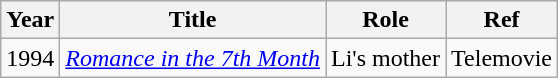<table class="wikitable sortable">
<tr>
<th>Year</th>
<th>Title</th>
<th>Role</th>
<th class="unsortable">Ref</th>
</tr>
<tr>
<td>1994</td>
<td><em><a href='#'>Romance in the 7th Month</a></em></td>
<td>Li's mother</td>
<td>Telemovie</td>
</tr>
</table>
